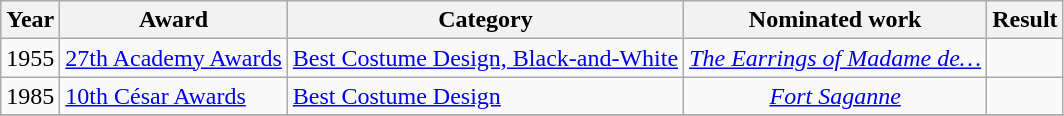<table class="wikitable sortable">
<tr>
<th>Year</th>
<th>Award</th>
<th>Category</th>
<th>Nominated work</th>
<th>Result</th>
</tr>
<tr>
<td>1955</td>
<td><a href='#'>27th Academy Awards</a></td>
<td><a href='#'>Best Costume Design, Black-and-White</a> </td>
<td align="center"><em><a href='#'>The Earrings of Madame de…</a></em></td>
<td></td>
</tr>
<tr>
<td>1985</td>
<td><a href='#'>10th César Awards</a></td>
<td><a href='#'>Best Costume Design</a> </td>
<td align="center"><em><a href='#'>Fort Saganne</a></em></td>
<td></td>
</tr>
<tr>
</tr>
</table>
